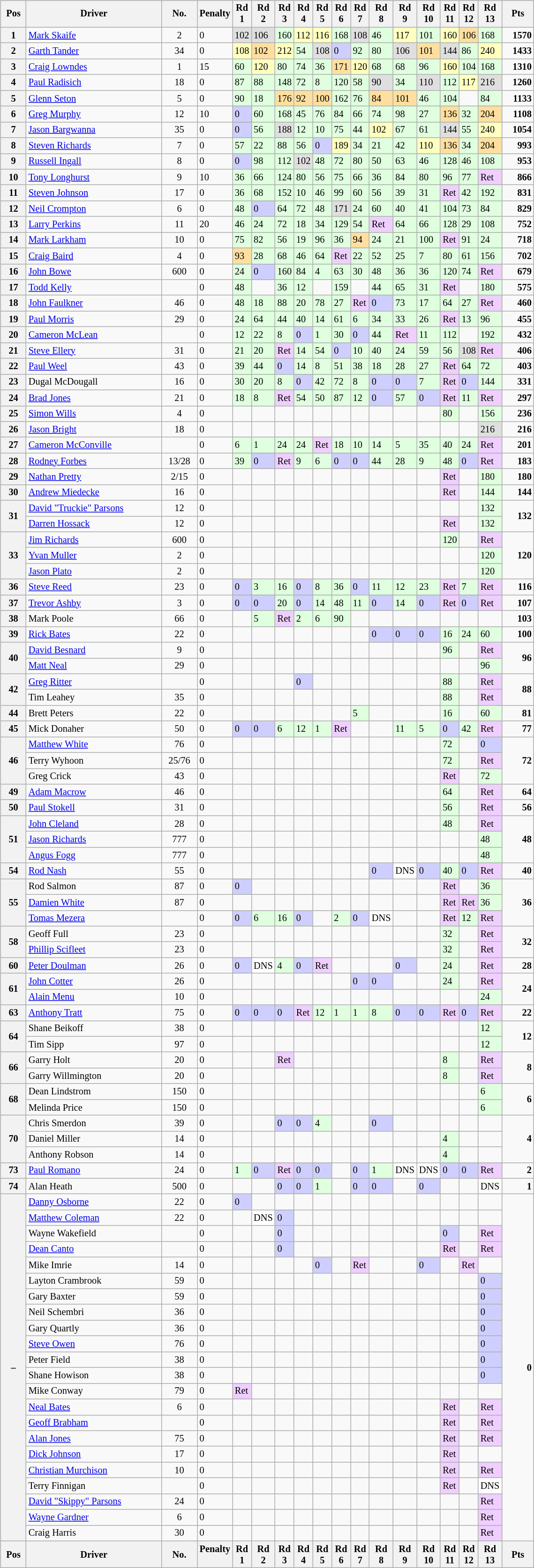<table>
<tr>
<td><br><table class="wikitable" style="font-size: 85%">
<tr>
<th valign="middle">Pos</th>
<th valign="middle">Driver</th>
<th valign="middle">No.</th>
<th width="2%">Penalty</th>
<th width="2%">Rd 1</th>
<th width="2%">Rd 2</th>
<th width="2%">Rd 3</th>
<th width="2%">Rd 4</th>
<th width="2%">Rd 5</th>
<th width="2%">Rd 6</th>
<th width="2%">Rd 7</th>
<th width="2%">Rd 8</th>
<th width="2%">Rd 9</th>
<th width="2%">Rd 10</th>
<th width="2%">Rd 11</th>
<th width="2%">Rd 12</th>
<th width="2%">Rd 13</th>
<th valign="middle">Pts</th>
</tr>
<tr>
<th>1</th>
<td><a href='#'>Mark Skaife</a></td>
<td align=center>2</td>
<td>0</td>
<td style="background:#dfdfdf;">102</td>
<td style="background:#dfdfdf;">106</td>
<td style="background:#dfffdf;">160</td>
<td style="background:#ffffbf;">112</td>
<td style="background:#ffffbf;">116</td>
<td style="background:#dfffdf;">168</td>
<td style="background:#dfdfdf;">108</td>
<td style="background:#dfffdf;">46</td>
<td style="background:#ffffbf;">117</td>
<td style="background:#dfffdf;">101</td>
<td style="background:#ffffbf;">160</td>
<td style="background:#ffdf9f;">106</td>
<td style="background:#dfffdf;">168</td>
<td align="right"><strong>1570</strong></td>
</tr>
<tr>
<th>2</th>
<td><a href='#'>Garth Tander</a></td>
<td align=center>34</td>
<td>0</td>
<td style="background:#ffffbf;">108</td>
<td style="background:#ffdf9f;">102</td>
<td style="background:#ffffbf;">212</td>
<td style="background:#dfffdf;">54</td>
<td style="background:#dfdfdf;">108</td>
<td style="background:#cfcfff;">0</td>
<td style="background:#dfffdf;">92</td>
<td style="background:#dfffdf;">80</td>
<td style="background:#dfdfdf;">106</td>
<td style="background:#ffdf9f;">101</td>
<td style="background:#dfdfdf;">144</td>
<td style="background:#dfffdf;">86</td>
<td style="background:#ffffbf;">240</td>
<td align="right"><strong>1433</strong></td>
</tr>
<tr>
<th>3</th>
<td><a href='#'>Craig Lowndes</a></td>
<td align=center>1</td>
<td>15</td>
<td style="background:#dfffdf;">60</td>
<td style="background:#ffffbf;">120</td>
<td style="background:#dfffdf;">80</td>
<td style="background:#dfffdf;">74</td>
<td style="background:#dfffdf;">36</td>
<td style="background:#ffdf9f;">171</td>
<td style="background:#ffffbf;">120</td>
<td style="background:#dfffdf;">68</td>
<td style="background:#dfffdf;">68</td>
<td style="background:#dfffdf;">96</td>
<td style="background:#ffffbf;">160</td>
<td style="background:#dfffdf;">104</td>
<td style="background:#dfffdf;">168</td>
<td align="right"><strong>1310</strong></td>
</tr>
<tr>
<th>4</th>
<td><a href='#'>Paul Radisich</a></td>
<td align=center>18</td>
<td>0</td>
<td style="background:#dfffdf;">87</td>
<td style="background:#dfffdf;">88</td>
<td style="background:#dfffdf;">148</td>
<td style="background:#dfffdf;">72</td>
<td style="background:#dfffdf;">8</td>
<td style="background:#dfffdf;">120</td>
<td style="background:#dfffdf;">58</td>
<td style="background:#dfdfdf;">90</td>
<td style="background:#dfffdf;">34</td>
<td style="background:#dfdfdf;">110</td>
<td style="background:#dfffdf;">112</td>
<td style="background:#ffffbf;">117</td>
<td style="background:#dfdfdf;">216</td>
<td align="right"><strong>1260</strong></td>
</tr>
<tr>
<th>5</th>
<td><a href='#'>Glenn Seton</a></td>
<td align=center>5</td>
<td>0</td>
<td style="background:#dfffdf;">90</td>
<td style="background:#dfffdf;">18</td>
<td style="background:#ffdf9f;">176</td>
<td style="background:#ffdf9f;">92</td>
<td style="background:#ffdf9f;">100</td>
<td style="background:#dfffdf;">162</td>
<td style="background:#dfffdf;">76</td>
<td style="background:#ffdf9f;">84</td>
<td style="background:#ffdf9f;">101</td>
<td style="background:#dfffdf;">46</td>
<td style="background:#dfffdf;">104</td>
<td></td>
<td style="background:#dfffdf;">84</td>
<td align="right"><strong>1133</strong></td>
</tr>
<tr>
<th>6</th>
<td><a href='#'>Greg Murphy</a></td>
<td align=center>12</td>
<td>10</td>
<td style="background:#cfcfff;">0</td>
<td style="background:#dfffdf;">60</td>
<td style="background:#dfffdf;">168</td>
<td style="background:#dfffdf;">45</td>
<td style="background:#dfffdf;">76</td>
<td style="background:#dfffdf;">84</td>
<td style="background:#dfffdf;">66</td>
<td style="background:#dfffdf;">74</td>
<td style="background:#dfffdf;">98</td>
<td style="background:#dfffdf;">27</td>
<td style="background:#ffdf9f;">136</td>
<td style="background:#dfffdf;">32</td>
<td style="background:#ffdf9f;">204</td>
<td align="right"><strong>1108</strong></td>
</tr>
<tr>
<th>7</th>
<td><a href='#'>Jason Bargwanna</a></td>
<td align=center>35</td>
<td>0</td>
<td style="background:#cfcfff;">0</td>
<td style="background:#dfffdf;">56</td>
<td style="background:#dfdfdf;">188</td>
<td style="background:#dfffdf;">12</td>
<td style="background:#dfffdf;">10</td>
<td style="background:#dfffdf;">75</td>
<td style="background:#dfffdf;">44</td>
<td style="background:#ffffbf;">102</td>
<td style="background:#dfffdf;">67</td>
<td style="background:#dfffdf;">61</td>
<td style="background:#dfdfdf;">144</td>
<td style="background:#dfffdf;">55</td>
<td style="background:#ffffbf;">240</td>
<td align="right"><strong>1054</strong></td>
</tr>
<tr>
<th>8</th>
<td><a href='#'>Steven Richards</a></td>
<td align=center>7</td>
<td>0</td>
<td style="background:#dfffdf;">57</td>
<td style="background:#dfffdf;">22</td>
<td style="background:#dfffdf;">88</td>
<td style="background:#dfffdf;">56</td>
<td style="background:#cfcfff;">0</td>
<td style="background:#ffffbf;">189</td>
<td style="background:#dfffdf;">34</td>
<td style="background:#dfffdf;">21</td>
<td style="background:#dfffdf;">42</td>
<td style="background:#ffffbf;">110</td>
<td style="background:#ffdf9f;">136</td>
<td style="background:#dfffdf;">34</td>
<td style="background:#ffdf9f;">204</td>
<td align="right"><strong>993</strong></td>
</tr>
<tr>
<th>9</th>
<td><a href='#'>Russell Ingall</a></td>
<td align=center>8</td>
<td>0</td>
<td style="background:#cfcfff;">0</td>
<td style="background:#dfffdf;">98</td>
<td style="background:#dfffdf;">112</td>
<td style="background:#dfdfdf;">102</td>
<td style="background:#dfffdf;">48</td>
<td style="background:#dfffdf;">72</td>
<td style="background:#dfffdf;">80</td>
<td style="background:#dfffdf;">50</td>
<td style="background:#dfffdf;">63</td>
<td style="background:#dfffdf;">46</td>
<td style="background:#dfffdf;">128</td>
<td style="background:#dfffdf;">46</td>
<td style="background:#dfffdf;">108</td>
<td align="right"><strong>953</strong></td>
</tr>
<tr>
<th>10</th>
<td><a href='#'>Tony Longhurst</a></td>
<td align=center>9</td>
<td>10</td>
<td style="background:#dfffdf;">36</td>
<td style="background:#dfffdf;">66</td>
<td style="background:#dfffdf;">124</td>
<td style="background:#dfffdf;">80</td>
<td style="background:#dfffdf;">56</td>
<td style="background:#dfffdf;">75</td>
<td style="background:#dfffdf;">66</td>
<td style="background:#dfffdf;">36</td>
<td style="background:#dfffdf;">84</td>
<td style="background:#dfffdf;">80</td>
<td style="background:#dfffdf;">96</td>
<td style="background:#dfffdf;">77</td>
<td style="background:#efcfff;">Ret</td>
<td align="right"><strong>866</strong></td>
</tr>
<tr>
<th>11</th>
<td><a href='#'>Steven Johnson</a></td>
<td align=center>17</td>
<td>0</td>
<td style="background:#dfffdf;">36</td>
<td style="background:#dfffdf;">68</td>
<td style="background:#dfffdf;">152</td>
<td style="background:#dfffdf;">10</td>
<td style="background:#dfffdf;">46</td>
<td style="background:#dfffdf;">99</td>
<td style="background:#dfffdf;">60</td>
<td style="background:#dfffdf;">56</td>
<td style="background:#dfffdf;">39</td>
<td style="background:#dfffdf;">31</td>
<td style="background:#efcfff;">Ret</td>
<td style="background:#dfffdf;">42</td>
<td style="background:#dfffdf;">192</td>
<td align="right"><strong>831</strong></td>
</tr>
<tr>
<th>12</th>
<td><a href='#'>Neil Crompton</a></td>
<td align=center>6</td>
<td>0</td>
<td style="background:#dfffdf;">48</td>
<td style="background:#cfcfff;">0</td>
<td style="background:#dfffdf;">64</td>
<td style="background:#dfffdf;">72</td>
<td style="background:#dfffdf;">48</td>
<td style="background:#dfdfdf;">171</td>
<td style="background:#dfffdf;">24</td>
<td style="background:#dfffdf;">60</td>
<td style="background:#dfffdf;">40</td>
<td style="background:#dfffdf;">41</td>
<td style="background:#dfffdf;">104</td>
<td style="background:#dfffdf;">73</td>
<td style="background:#dfffdf;">84</td>
<td align="right"><strong>829</strong></td>
</tr>
<tr>
<th>13</th>
<td><a href='#'>Larry Perkins</a></td>
<td align=center>11</td>
<td>20</td>
<td style="background:#dfffdf;">46</td>
<td style="background:#dfffdf;">24</td>
<td style="background:#dfffdf;">72</td>
<td style="background:#dfffdf;">18</td>
<td style="background:#dfffdf;">34</td>
<td style="background:#dfffdf;">129</td>
<td style="background:#dfffdf;">54</td>
<td style="background:#efcfff;">Ret</td>
<td style="background:#dfffdf;">64</td>
<td style="background:#dfffdf;">66</td>
<td style="background:#dfffdf;">128</td>
<td style="background:#dfffdf;">29</td>
<td style="background:#dfffdf;">108</td>
<td align="right"><strong>752</strong></td>
</tr>
<tr>
<th>14</th>
<td><a href='#'>Mark Larkham</a></td>
<td align=center>10</td>
<td>0</td>
<td style="background:#dfffdf;">75</td>
<td style="background:#dfffdf;">82</td>
<td style="background:#dfffdf;">56</td>
<td style="background:#dfffdf;">19</td>
<td style="background:#dfffdf;">96</td>
<td style="background:#dfffdf;">36</td>
<td style="background:#ffdf9f;">94</td>
<td style="background:#dfffdf;">24</td>
<td style="background:#dfffdf;">21</td>
<td style="background:#dfffdf;">100</td>
<td style="background:#efcfff;">Ret</td>
<td style="background:#dfffdf;">91</td>
<td style="background:#dfffdf;">24</td>
<td align="right"><strong>718</strong></td>
</tr>
<tr>
<th>15</th>
<td><a href='#'>Craig Baird</a></td>
<td align=center>4</td>
<td>0</td>
<td style="background:#ffdf9f;">93</td>
<td style="background:#dfffdf;">28</td>
<td style="background:#dfffdf;">68</td>
<td style="background:#dfffdf;">46</td>
<td style="background:#dfffdf;">64</td>
<td style="background:#efcfff;">Ret</td>
<td style="background:#dfffdf;">22</td>
<td style="background:#dfffdf;">52</td>
<td style="background:#dfffdf;">25</td>
<td style="background:#dfffdf;">7</td>
<td style="background:#dfffdf;">80</td>
<td style="background:#dfffdf;">61</td>
<td style="background:#dfffdf;">156</td>
<td align="right"><strong>702</strong></td>
</tr>
<tr>
<th>16</th>
<td><a href='#'>John Bowe</a></td>
<td align=center>600</td>
<td>0</td>
<td style="background:#dfffdf;">24</td>
<td style="background:#cfcfff;">0</td>
<td style="background:#dfffdf;">160</td>
<td style="background:#dfffdf;">84</td>
<td style="background:#dfffdf;">4</td>
<td style="background:#dfffdf;">63</td>
<td style="background:#dfffdf;">30</td>
<td style="background:#dfffdf;">48</td>
<td style="background:#dfffdf;">36</td>
<td style="background:#dfffdf;">36</td>
<td style="background:#dfffdf;">120</td>
<td style="background:#dfffdf;">74</td>
<td style="background:#efcfff;">Ret</td>
<td align="right"><strong>679</strong></td>
</tr>
<tr>
<th>17</th>
<td><a href='#'>Todd Kelly</a></td>
<td align=center></td>
<td>0</td>
<td style="background:#dfffdf;">48</td>
<td></td>
<td style="background:#dfffdf;">36</td>
<td style="background:#dfffdf;">12</td>
<td></td>
<td style="background:#dfffdf;">159</td>
<td></td>
<td style="background:#dfffdf;">44</td>
<td style="background:#dfffdf;">65</td>
<td style="background:#dfffdf;">31</td>
<td style="background:#efcfff;">Ret</td>
<td></td>
<td style="background:#dfffdf;">180</td>
<td align="right"><strong>575</strong></td>
</tr>
<tr>
<th>18</th>
<td><a href='#'>John Faulkner</a></td>
<td align=center>46</td>
<td>0</td>
<td style="background:#dfffdf;">48</td>
<td style="background:#dfffdf;">18</td>
<td style="background:#dfffdf;">88</td>
<td style="background:#dfffdf;">20</td>
<td style="background:#dfffdf;">78</td>
<td style="background:#dfffdf;">27</td>
<td style="background:#efcfff;">Ret</td>
<td style="background:#cfcfff;">0</td>
<td style="background:#dfffdf;">73</td>
<td style="background:#dfffdf;">17</td>
<td style="background:#dfffdf;">64</td>
<td style="background:#dfffdf;">27</td>
<td style="background:#efcfff;">Ret</td>
<td align="right"><strong>460</strong></td>
</tr>
<tr>
<th>19</th>
<td><a href='#'>Paul Morris</a></td>
<td align=center>29</td>
<td>0</td>
<td style="background:#dfffdf;">24</td>
<td style="background:#dfffdf;">64</td>
<td style="background:#dfffdf;">44</td>
<td style="background:#dfffdf;">40</td>
<td style="background:#dfffdf;">14</td>
<td style="background:#dfffdf;">61</td>
<td style="background:#dfffdf;">6</td>
<td style="background:#dfffdf;">34</td>
<td style="background:#dfffdf;">33</td>
<td style="background:#dfffdf;">26</td>
<td style="background:#efcfff;">Ret</td>
<td style="background:#dfffdf;">13</td>
<td style="background:#dfffdf;">96</td>
<td align="right"><strong>455</strong></td>
</tr>
<tr>
<th>20</th>
<td><a href='#'>Cameron McLean</a></td>
<td align=center></td>
<td>0</td>
<td style="background:#dfffdf;">12</td>
<td style="background:#dfffdf;">22</td>
<td style="background:#dfffdf;">8</td>
<td style="background:#cfcfff;">0</td>
<td style="background:#dfffdf;">1</td>
<td style="background:#dfffdf;">30</td>
<td style="background:#cfcfff;">0</td>
<td style="background:#dfffdf;">44</td>
<td style="background:#efcfff;">Ret</td>
<td style="background:#dfffdf;">11</td>
<td style="background:#dfffdf;">112</td>
<td></td>
<td style="background:#dfffdf;">192</td>
<td align="right"><strong>432</strong></td>
</tr>
<tr>
<th>21</th>
<td><a href='#'>Steve Ellery</a></td>
<td align=center>31</td>
<td>0</td>
<td style="background:#dfffdf;">21</td>
<td style="background:#dfffdf;">20</td>
<td style="background:#efcfff;">Ret</td>
<td style="background:#dfffdf;">14</td>
<td style="background:#dfffdf;">54</td>
<td style="background:#cfcfff;">0</td>
<td style="background:#dfffdf;">10</td>
<td style="background:#dfffdf;">40</td>
<td style="background:#dfffdf;">24</td>
<td style="background:#dfffdf;">59</td>
<td style="background:#dfffdf;">56</td>
<td style="background:#dfdfdf;">108</td>
<td style="background:#efcfff;">Ret</td>
<td align="right"><strong>406</strong></td>
</tr>
<tr>
<th>22</th>
<td><a href='#'>Paul Weel</a></td>
<td align=center>43</td>
<td>0</td>
<td style="background:#dfffdf;">39</td>
<td style="background:#dfffdf;">44</td>
<td style="background:#cfcfff;">0</td>
<td style="background:#dfffdf;">14</td>
<td style="background:#dfffdf;">8</td>
<td style="background:#dfffdf;">51</td>
<td style="background:#dfffdf;">38</td>
<td style="background:#dfffdf;">18</td>
<td style="background:#dfffdf;">28</td>
<td style="background:#dfffdf;">27</td>
<td style="background:#efcfff;">Ret</td>
<td style="background:#dfffdf;">64</td>
<td style="background:#dfffdf;">72</td>
<td align="right"><strong>403</strong></td>
</tr>
<tr>
<th>23</th>
<td>Dugal McDougall</td>
<td align=center>16</td>
<td>0</td>
<td style="background:#dfffdf;">30</td>
<td style="background:#dfffdf;">20</td>
<td style="background:#dfffdf;">8</td>
<td style="background:#cfcfff;">0</td>
<td style="background:#dfffdf;">42</td>
<td style="background:#dfffdf;">72</td>
<td style="background:#dfffdf;">8</td>
<td style="background:#cfcfff;">0</td>
<td style="background:#cfcfff;">0</td>
<td style="background:#dfffdf;">7</td>
<td style="background:#efcfff;">Ret</td>
<td style="background:#cfcfff;">0</td>
<td style="background:#dfffdf;">144</td>
<td align="right"><strong>331</strong></td>
</tr>
<tr>
<th>24</th>
<td><a href='#'>Brad Jones</a></td>
<td align=center>21</td>
<td>0</td>
<td style="background:#dfffdf;">18</td>
<td style="background:#dfffdf;">8</td>
<td style="background:#efcfff;">Ret</td>
<td style="background:#dfffdf;">54</td>
<td style="background:#dfffdf;">50</td>
<td style="background:#dfffdf;">87</td>
<td style="background:#dfffdf;">12</td>
<td style="background:#cfcfff;">0</td>
<td style="background:#dfffdf;">57</td>
<td style="background:#cfcfff;">0</td>
<td style="background:#efcfff;">Ret</td>
<td style="background:#dfffdf;">11</td>
<td style="background:#efcfff;">Ret</td>
<td align="right"><strong>297</strong></td>
</tr>
<tr>
<th>25</th>
<td><a href='#'>Simon Wills</a></td>
<td align=center>4</td>
<td>0</td>
<td></td>
<td></td>
<td></td>
<td></td>
<td></td>
<td></td>
<td></td>
<td></td>
<td></td>
<td></td>
<td style="background:#dfffdf;">80</td>
<td></td>
<td style="background:#dfffdf;">156</td>
<td align="right"><strong>236</strong></td>
</tr>
<tr>
<th>26</th>
<td><a href='#'>Jason Bright</a></td>
<td align=center>18</td>
<td>0</td>
<td></td>
<td></td>
<td></td>
<td></td>
<td></td>
<td></td>
<td></td>
<td></td>
<td></td>
<td></td>
<td></td>
<td></td>
<td style="background:#dfdfdf;">216</td>
<td align="right"><strong>216</strong></td>
</tr>
<tr>
<th>27</th>
<td><a href='#'>Cameron McConville</a></td>
<td align=center></td>
<td>0</td>
<td style="background:#dfffdf;">6</td>
<td style="background:#dfffdf;">1</td>
<td style="background:#dfffdf;">24</td>
<td style="background:#dfffdf;">24</td>
<td style="background:#efcfff;">Ret</td>
<td style="background:#dfffdf;">18</td>
<td style="background:#dfffdf;">10</td>
<td style="background:#dfffdf;">14</td>
<td style="background:#dfffdf;">5</td>
<td style="background:#dfffdf;">35</td>
<td style="background:#dfffdf;">40</td>
<td style="background:#dfffdf;">24</td>
<td style="background:#efcfff;">Ret</td>
<td align="right"><strong>201</strong></td>
</tr>
<tr>
<th>28</th>
<td><a href='#'>Rodney Forbes</a></td>
<td align=center>13/28</td>
<td>0</td>
<td style="background:#dfffdf;">39</td>
<td style="background:#cfcfff;">0</td>
<td style="background:#efcfff;">Ret</td>
<td style="background:#dfffdf;">9</td>
<td style="background:#dfffdf;">6</td>
<td style="background:#cfcfff;">0</td>
<td style="background:#cfcfff;">0</td>
<td style="background:#dfffdf;">44</td>
<td style="background:#dfffdf;">28</td>
<td style="background:#dfffdf;">9</td>
<td style="background:#dfffdf;">48</td>
<td style="background:#cfcfff;">0</td>
<td style="background:#efcfff;">Ret</td>
<td align="right"><strong>183</strong></td>
</tr>
<tr>
<th>29</th>
<td><a href='#'>Nathan Pretty</a></td>
<td align=center>2/15</td>
<td>0</td>
<td></td>
<td></td>
<td></td>
<td></td>
<td></td>
<td></td>
<td></td>
<td></td>
<td></td>
<td></td>
<td style="background:#efcfff;">Ret</td>
<td></td>
<td style="background:#dfffdf;">180</td>
<td align="right"><strong>180</strong></td>
</tr>
<tr>
<th>30</th>
<td><a href='#'>Andrew Miedecke</a></td>
<td align=center>16</td>
<td>0</td>
<td></td>
<td></td>
<td></td>
<td></td>
<td></td>
<td></td>
<td></td>
<td></td>
<td></td>
<td></td>
<td style="background:#efcfff;">Ret</td>
<td></td>
<td style="background:#dfffdf;">144</td>
<td align="right"><strong>144</strong></td>
</tr>
<tr>
<th rowspan=2>31</th>
<td><a href='#'>David "Truckie" Parsons</a></td>
<td align=center>12</td>
<td>0</td>
<td></td>
<td></td>
<td></td>
<td></td>
<td></td>
<td></td>
<td></td>
<td></td>
<td></td>
<td></td>
<td></td>
<td></td>
<td style="background:#dfffdf;">132</td>
<td align="right" rowspan=2><strong>132</strong></td>
</tr>
<tr>
<td><a href='#'>Darren Hossack</a></td>
<td align=center>12</td>
<td>0</td>
<td></td>
<td></td>
<td></td>
<td></td>
<td></td>
<td></td>
<td></td>
<td></td>
<td></td>
<td></td>
<td style="background:#efcfff;">Ret</td>
<td></td>
<td style="background:#dfffdf;">132</td>
</tr>
<tr>
<th rowspan=3>33</th>
<td><a href='#'>Jim Richards</a></td>
<td align=center>600</td>
<td>0</td>
<td></td>
<td></td>
<td></td>
<td></td>
<td></td>
<td></td>
<td></td>
<td></td>
<td></td>
<td></td>
<td style="background:#dfffdf;">120</td>
<td></td>
<td style="background:#efcfff;">Ret</td>
<td align="right" rowspan=3><strong>120</strong></td>
</tr>
<tr>
<td><a href='#'>Yvan Muller</a></td>
<td align=center>2</td>
<td>0</td>
<td></td>
<td></td>
<td></td>
<td></td>
<td></td>
<td></td>
<td></td>
<td></td>
<td></td>
<td></td>
<td></td>
<td></td>
<td style="background:#dfffdf;">120</td>
</tr>
<tr>
<td><a href='#'>Jason Plato</a></td>
<td align=center>2</td>
<td>0</td>
<td></td>
<td></td>
<td></td>
<td></td>
<td></td>
<td></td>
<td></td>
<td></td>
<td></td>
<td></td>
<td></td>
<td></td>
<td style="background:#dfffdf;">120</td>
</tr>
<tr>
<th>36</th>
<td><a href='#'>Steve Reed</a></td>
<td align=center>23</td>
<td>0</td>
<td style="background:#cfcfff;">0</td>
<td style="background:#dfffdf;">3</td>
<td style="background:#dfffdf;">16</td>
<td style="background:#cfcfff;">0</td>
<td style="background:#dfffdf;">8</td>
<td style="background:#dfffdf;">36</td>
<td style="background:#cfcfff;">0</td>
<td style="background:#dfffdf;">11</td>
<td style="background:#dfffdf;">12</td>
<td style="background:#dfffdf;">23</td>
<td style="background:#efcfff;">Ret</td>
<td style="background:#dfffdf;">7</td>
<td style="background:#efcfff;">Ret</td>
<td align="right"><strong>116</strong></td>
</tr>
<tr>
<th>37</th>
<td><a href='#'>Trevor Ashby</a></td>
<td align=center>3</td>
<td>0</td>
<td style="background:#cfcfff;">0</td>
<td style="background:#cfcfff;">0</td>
<td style="background:#dfffdf;">20</td>
<td style="background:#cfcfff;">0</td>
<td style="background:#dfffdf;">14</td>
<td style="background:#dfffdf;">48</td>
<td style="background:#dfffdf;">11</td>
<td style="background:#cfcfff;">0</td>
<td style="background:#dfffdf;">14</td>
<td style="background:#cfcfff;">0</td>
<td style="background:#efcfff;">Ret</td>
<td style="background:#cfcfff;">0</td>
<td style="background:#efcfff;">Ret</td>
<td align="right"><strong>107</strong></td>
</tr>
<tr>
<th>38</th>
<td>Mark Poole</td>
<td align=center>66</td>
<td>0</td>
<td></td>
<td style="background:#dfffdf;">5</td>
<td style="background:#efcfff;">Ret</td>
<td style="background:#dfffdf;">2</td>
<td style="background:#dfffdf;">6</td>
<td style="background:#dfffdf;">90</td>
<td></td>
<td></td>
<td></td>
<td></td>
<td></td>
<td></td>
<td></td>
<td align="right"><strong>103</strong></td>
</tr>
<tr>
<th>39</th>
<td><a href='#'>Rick Bates</a></td>
<td align=center>22</td>
<td>0</td>
<td></td>
<td></td>
<td></td>
<td></td>
<td></td>
<td></td>
<td></td>
<td style="background:#cfcfff;">0</td>
<td style="background:#cfcfff;">0</td>
<td style="background:#cfcfff;">0</td>
<td style="background:#dfffdf;">16</td>
<td style="background:#dfffdf;">24</td>
<td style="background:#dfffdf;">60</td>
<td align="right"><strong>100</strong></td>
</tr>
<tr>
<th rowspan=2>40</th>
<td><a href='#'>David Besnard</a></td>
<td align=center>9</td>
<td>0</td>
<td></td>
<td></td>
<td></td>
<td></td>
<td></td>
<td></td>
<td></td>
<td></td>
<td></td>
<td></td>
<td style="background:#dfffdf;">96</td>
<td></td>
<td style="background:#efcfff;">Ret</td>
<td align="right" rowspan=2><strong>96</strong></td>
</tr>
<tr>
<td><a href='#'>Matt Neal</a></td>
<td align=center>29</td>
<td>0</td>
<td></td>
<td></td>
<td></td>
<td></td>
<td></td>
<td></td>
<td></td>
<td></td>
<td></td>
<td></td>
<td></td>
<td></td>
<td style="background:#dfffdf;">96</td>
</tr>
<tr>
<th rowspan=2>42</th>
<td><a href='#'>Greg Ritter</a></td>
<td align=center></td>
<td>0</td>
<td></td>
<td></td>
<td></td>
<td style="background:#cfcfff;">0</td>
<td></td>
<td></td>
<td></td>
<td></td>
<td></td>
<td></td>
<td style="background:#dfffdf;">88</td>
<td></td>
<td style="background:#efcfff;">Ret</td>
<td align="right" rowspan=2><strong>88</strong></td>
</tr>
<tr>
<td>Tim Leahey</td>
<td align=center>35</td>
<td>0</td>
<td></td>
<td></td>
<td></td>
<td></td>
<td></td>
<td></td>
<td></td>
<td></td>
<td></td>
<td></td>
<td style="background:#dfffdf;">88</td>
<td></td>
<td style="background:#efcfff;">Ret</td>
</tr>
<tr>
<th>44</th>
<td>Brett Peters</td>
<td align=center>22</td>
<td>0</td>
<td></td>
<td></td>
<td></td>
<td></td>
<td></td>
<td></td>
<td style="background:#dfffdf;">5</td>
<td></td>
<td></td>
<td></td>
<td style="background:#dfffdf;">16</td>
<td></td>
<td style="background:#dfffdf;">60</td>
<td align="right"><strong>81</strong></td>
</tr>
<tr>
<th>45</th>
<td>Mick Donaher</td>
<td align=center>50</td>
<td>0</td>
<td style="background:#cfcfff;">0</td>
<td style="background:#cfcfff;">0</td>
<td style="background:#dfffdf;">6</td>
<td style="background:#dfffdf;">12</td>
<td style="background:#dfffdf;">1</td>
<td style="background:#efcfff;">Ret</td>
<td></td>
<td></td>
<td style="background:#dfffdf;">11</td>
<td style="background:#dfffdf;">5</td>
<td style="background:#cfcfff;">0</td>
<td style="background:#dfffdf;">42</td>
<td style="background:#efcfff;">Ret</td>
<td align="right"><strong>77</strong></td>
</tr>
<tr>
<th rowspan=3>46</th>
<td><a href='#'>Matthew White</a></td>
<td align=center>76</td>
<td>0</td>
<td></td>
<td></td>
<td></td>
<td></td>
<td></td>
<td></td>
<td></td>
<td></td>
<td></td>
<td></td>
<td style="background:#dfffdf;">72</td>
<td></td>
<td style="background:#cfcfff;">0</td>
<td align="right" rowspan=3><strong>72</strong></td>
</tr>
<tr>
<td>Terry Wyhoon</td>
<td align=center>25/76</td>
<td>0</td>
<td></td>
<td></td>
<td></td>
<td></td>
<td></td>
<td></td>
<td></td>
<td></td>
<td></td>
<td></td>
<td style="background:#dfffdf;">72</td>
<td></td>
<td style="background:#efcfff;">Ret</td>
</tr>
<tr>
<td>Greg Crick</td>
<td align=center>43</td>
<td>0</td>
<td></td>
<td></td>
<td></td>
<td></td>
<td></td>
<td></td>
<td></td>
<td></td>
<td></td>
<td></td>
<td style="background:#efcfff;">Ret</td>
<td></td>
<td style="background:#dfffdf;">72</td>
</tr>
<tr>
<th>49</th>
<td><a href='#'>Adam Macrow</a></td>
<td align=center>46</td>
<td>0</td>
<td></td>
<td></td>
<td></td>
<td></td>
<td></td>
<td></td>
<td></td>
<td></td>
<td></td>
<td></td>
<td style="background:#dfffdf;">64</td>
<td></td>
<td style="background:#efcfff;">Ret</td>
<td align="right"><strong>64</strong></td>
</tr>
<tr>
<th>50</th>
<td><a href='#'>Paul Stokell</a></td>
<td align=center>31</td>
<td>0</td>
<td></td>
<td></td>
<td></td>
<td></td>
<td></td>
<td></td>
<td></td>
<td></td>
<td></td>
<td></td>
<td style="background:#dfffdf;">56</td>
<td></td>
<td style="background:#efcfff;">Ret</td>
<td align="right"><strong>56</strong></td>
</tr>
<tr>
<th rowspan=3>51</th>
<td><a href='#'>John Cleland</a></td>
<td align=center>28</td>
<td>0</td>
<td></td>
<td></td>
<td></td>
<td></td>
<td></td>
<td></td>
<td></td>
<td></td>
<td></td>
<td></td>
<td style="background:#dfffdf;">48</td>
<td></td>
<td style="background:#efcfff;">Ret</td>
<td align="right" rowspan=3><strong>48</strong></td>
</tr>
<tr>
<td><a href='#'>Jason Richards</a></td>
<td align=center>777</td>
<td>0</td>
<td></td>
<td></td>
<td></td>
<td></td>
<td></td>
<td></td>
<td></td>
<td></td>
<td></td>
<td></td>
<td></td>
<td></td>
<td style="background:#dfffdf;">48</td>
</tr>
<tr>
<td><a href='#'>Angus Fogg</a></td>
<td align=center>777</td>
<td>0</td>
<td></td>
<td></td>
<td></td>
<td></td>
<td></td>
<td></td>
<td></td>
<td></td>
<td></td>
<td></td>
<td></td>
<td></td>
<td style="background:#dfffdf;">48</td>
</tr>
<tr>
<th>54</th>
<td><a href='#'>Rod Nash</a></td>
<td align=center>55</td>
<td>0</td>
<td></td>
<td></td>
<td></td>
<td></td>
<td></td>
<td></td>
<td></td>
<td style="background:#cfcfff;">0</td>
<td style="background:#ffffff;">DNS</td>
<td style="background:#cfcfff;">0</td>
<td style="background:#dfffdf;">40</td>
<td style="background:#cfcfff;">0</td>
<td style="background:#efcfff;">Ret</td>
<td align="right"><strong>40</strong></td>
</tr>
<tr>
<th rowspan=3>55</th>
<td>Rod Salmon</td>
<td align=center>87</td>
<td>0</td>
<td style="background:#cfcfff;">0</td>
<td></td>
<td></td>
<td></td>
<td></td>
<td></td>
<td></td>
<td></td>
<td></td>
<td></td>
<td style="background:#efcfff;">Ret</td>
<td></td>
<td style="background:#dfffdf;">36</td>
<td align="right" rowspan=3><strong>36</strong></td>
</tr>
<tr>
<td><a href='#'>Damien White</a></td>
<td align=center>87</td>
<td>0</td>
<td></td>
<td></td>
<td></td>
<td></td>
<td></td>
<td></td>
<td></td>
<td></td>
<td></td>
<td></td>
<td style="background:#efcfff;">Ret</td>
<td style="background:#efcfff;">Ret</td>
<td style="background:#dfffdf;">36</td>
</tr>
<tr>
<td><a href='#'>Tomas Mezera</a></td>
<td align=center></td>
<td>0</td>
<td style="background:#cfcfff;">0</td>
<td style="background:#dfffdf;">6</td>
<td style="background:#dfffdf;">16</td>
<td style="background:#cfcfff;">0</td>
<td></td>
<td style="background:#dfffdf;">2</td>
<td style="background:#cfcfff;">0</td>
<td style="background:#ffffff;">DNS</td>
<td></td>
<td></td>
<td style="background:#efcfff;">Ret</td>
<td style="background:#dfffdf;">12</td>
<td style="background:#efcfff;">Ret</td>
</tr>
<tr>
<th rowspan=2>58</th>
<td>Geoff Full</td>
<td align=center>23</td>
<td>0</td>
<td></td>
<td></td>
<td></td>
<td></td>
<td></td>
<td></td>
<td></td>
<td></td>
<td></td>
<td></td>
<td style="background:#dfffdf;">32</td>
<td></td>
<td style="background:#efcfff;">Ret</td>
<td align="right" rowspan=2><strong>32</strong></td>
</tr>
<tr>
<td><a href='#'>Phillip Scifleet</a></td>
<td align=center>23</td>
<td>0</td>
<td></td>
<td></td>
<td></td>
<td></td>
<td></td>
<td></td>
<td></td>
<td></td>
<td></td>
<td></td>
<td style="background:#dfffdf;">32</td>
<td></td>
<td style="background:#efcfff;">Ret</td>
</tr>
<tr>
<th>60</th>
<td><a href='#'>Peter Doulman</a></td>
<td align=center>26</td>
<td>0</td>
<td style="background:#cfcfff;">0</td>
<td style="background:#ffffff;">DNS</td>
<td style="background:#dfffdf;">4</td>
<td style="background:#cfcfff;">0</td>
<td style="background:#efcfff;">Ret</td>
<td></td>
<td></td>
<td></td>
<td style="background:#cfcfff;">0</td>
<td></td>
<td style="background:#dfffdf;">24</td>
<td></td>
<td style="background:#efcfff;">Ret</td>
<td align="right"><strong>28</strong></td>
</tr>
<tr>
<th rowspan=2>61</th>
<td><a href='#'>John Cotter</a></td>
<td align=center>26</td>
<td>0</td>
<td></td>
<td></td>
<td></td>
<td></td>
<td></td>
<td></td>
<td style="background:#cfcfff;">0</td>
<td style="background:#cfcfff;">0</td>
<td></td>
<td></td>
<td style="background:#dfffdf;">24</td>
<td></td>
<td style="background:#efcfff;">Ret</td>
<td align="right" rowspan=2><strong>24</strong></td>
</tr>
<tr>
<td><a href='#'>Alain Menu</a></td>
<td align=center>10</td>
<td>0</td>
<td></td>
<td></td>
<td></td>
<td></td>
<td></td>
<td></td>
<td></td>
<td></td>
<td></td>
<td></td>
<td></td>
<td></td>
<td style="background:#dfffdf;">24</td>
</tr>
<tr>
<th>63</th>
<td><a href='#'>Anthony Tratt</a></td>
<td align=center>75</td>
<td>0</td>
<td style="background:#cfcfff;">0</td>
<td style="background:#cfcfff;">0</td>
<td style="background:#cfcfff;">0</td>
<td style="background:#efcfff;">Ret</td>
<td style="background:#dfffdf;">12</td>
<td style="background:#dfffdf;">1</td>
<td style="background:#dfffdf;">1</td>
<td style="background:#dfffdf;">8</td>
<td style="background:#cfcfff;">0</td>
<td style="background:#cfcfff;">0</td>
<td style="background:#efcfff;">Ret</td>
<td style="background:#cfcfff;">0</td>
<td style="background:#efcfff;">Ret</td>
<td align="right"><strong>22</strong></td>
</tr>
<tr>
<th rowspan=2>64</th>
<td>Shane Beikoff</td>
<td align=center>38</td>
<td>0</td>
<td></td>
<td></td>
<td></td>
<td></td>
<td></td>
<td></td>
<td></td>
<td></td>
<td></td>
<td></td>
<td></td>
<td></td>
<td style="background:#dfffdf;">12</td>
<td align="right" rowspan=2><strong>12</strong></td>
</tr>
<tr>
<td>Tim Sipp</td>
<td align=center>97</td>
<td>0</td>
<td></td>
<td></td>
<td></td>
<td></td>
<td></td>
<td></td>
<td></td>
<td></td>
<td></td>
<td></td>
<td></td>
<td></td>
<td style="background:#dfffdf;">12</td>
</tr>
<tr>
<th rowspan=2>66</th>
<td>Garry Holt</td>
<td align=center>20</td>
<td>0</td>
<td></td>
<td></td>
<td style="background:#efcfff;">Ret</td>
<td></td>
<td></td>
<td></td>
<td></td>
<td></td>
<td></td>
<td></td>
<td style="background:#dfffdf;">8</td>
<td></td>
<td style="background:#efcfff;">Ret</td>
<td align="right" rowspan=2><strong>8</strong></td>
</tr>
<tr>
<td>Garry Willmington</td>
<td align=center>20</td>
<td>0</td>
<td></td>
<td></td>
<td></td>
<td></td>
<td></td>
<td></td>
<td></td>
<td></td>
<td></td>
<td></td>
<td style="background:#dfffdf;">8</td>
<td></td>
<td style="background:#efcfff;">Ret</td>
</tr>
<tr>
<th rowspan=2>68</th>
<td>Dean Lindstrom</td>
<td align=center>150</td>
<td>0</td>
<td></td>
<td></td>
<td></td>
<td></td>
<td></td>
<td></td>
<td></td>
<td></td>
<td></td>
<td></td>
<td></td>
<td></td>
<td style="background:#dfffdf;">6</td>
<td align="right" rowspan=2><strong>6</strong></td>
</tr>
<tr>
<td>Melinda Price</td>
<td align=center>150</td>
<td>0</td>
<td></td>
<td></td>
<td></td>
<td></td>
<td></td>
<td></td>
<td></td>
<td></td>
<td></td>
<td></td>
<td></td>
<td></td>
<td style="background:#dfffdf;">6</td>
</tr>
<tr>
<th rowspan=3>70</th>
<td>Chris Smerdon</td>
<td align=center>39</td>
<td>0</td>
<td></td>
<td></td>
<td style="background:#cfcfff;">0</td>
<td style="background:#cfcfff;">0</td>
<td style="background:#dfffdf;">4</td>
<td></td>
<td></td>
<td style="background:#cfcfff;">0</td>
<td></td>
<td></td>
<td></td>
<td></td>
<td></td>
<td align="right" rowspan=3><strong>4</strong></td>
</tr>
<tr>
<td>Daniel Miller</td>
<td align=center>14</td>
<td>0</td>
<td></td>
<td></td>
<td></td>
<td></td>
<td></td>
<td></td>
<td></td>
<td></td>
<td></td>
<td></td>
<td style="background:#dfffdf;">4</td>
<td></td>
<td></td>
</tr>
<tr>
<td>Anthony Robson</td>
<td align=center>14</td>
<td>0</td>
<td></td>
<td></td>
<td></td>
<td></td>
<td></td>
<td></td>
<td></td>
<td></td>
<td></td>
<td></td>
<td style="background:#dfffdf;">4</td>
<td></td>
<td></td>
</tr>
<tr>
<th>73</th>
<td><a href='#'>Paul Romano</a></td>
<td align=center>24</td>
<td>0</td>
<td style="background:#dfffdf;">1</td>
<td style="background:#cfcfff;">0</td>
<td style="background:#efcfff;">Ret</td>
<td style="background:#cfcfff;">0</td>
<td style="background:#cfcfff;">0</td>
<td></td>
<td style="background:#cfcfff;">0</td>
<td style="background:#dfffdf;">1</td>
<td style="background:#ffffff;">DNS</td>
<td style="background:#ffffff;">DNS</td>
<td style="background:#cfcfff;">0</td>
<td style="background:#cfcfff;">0</td>
<td style="background:#efcfff;">Ret</td>
<td align="right"><strong>2</strong></td>
</tr>
<tr>
<th>74</th>
<td>Alan Heath</td>
<td align=center>500</td>
<td>0</td>
<td></td>
<td></td>
<td style="background:#cfcfff;">0</td>
<td style="background:#cfcfff;">0</td>
<td style="background:#dfffdf;">1</td>
<td></td>
<td style="background:#cfcfff;">0</td>
<td style="background:#cfcfff;">0</td>
<td></td>
<td style="background:#cfcfff;">0</td>
<td></td>
<td></td>
<td style="background:#ffffff;">DNS</td>
<td align="right"><strong>1</strong></td>
</tr>
<tr>
<th rowspan=22>–</th>
<td><a href='#'>Danny Osborne</a></td>
<td align=center>22</td>
<td>0</td>
<td style="background:#cfcfff;">0</td>
<td></td>
<td></td>
<td></td>
<td></td>
<td></td>
<td></td>
<td></td>
<td></td>
<td></td>
<td></td>
<td></td>
<td></td>
<td align="right" rowspan=22><strong>0</strong></td>
</tr>
<tr>
<td><a href='#'>Matthew Coleman</a></td>
<td align=center>22</td>
<td>0</td>
<td></td>
<td style="background:#ffffff;">DNS</td>
<td style="background:#cfcfff;">0</td>
<td></td>
<td></td>
<td></td>
<td></td>
<td></td>
<td></td>
<td></td>
<td></td>
<td></td>
<td></td>
</tr>
<tr>
<td>Wayne Wakefield</td>
<td align=center></td>
<td>0</td>
<td></td>
<td></td>
<td style="background:#cfcfff;">0</td>
<td></td>
<td></td>
<td></td>
<td></td>
<td></td>
<td></td>
<td></td>
<td style="background:#cfcfff;">0</td>
<td></td>
<td style="background:#efcfff;">Ret</td>
</tr>
<tr>
<td><a href='#'>Dean Canto</a></td>
<td align=center></td>
<td>0</td>
<td></td>
<td></td>
<td style="background:#cfcfff;">0</td>
<td></td>
<td></td>
<td></td>
<td></td>
<td></td>
<td></td>
<td></td>
<td style="background:#efcfff;">Ret</td>
<td></td>
<td style="background:#efcfff;">Ret</td>
</tr>
<tr>
<td>Mike Imrie</td>
<td align=center>14</td>
<td>0</td>
<td></td>
<td></td>
<td></td>
<td></td>
<td style="background:#cfcfff;">0</td>
<td></td>
<td style="background:#efcfff;">Ret</td>
<td></td>
<td></td>
<td style="background:#cfcfff;">0</td>
<td></td>
<td style="background:#efcfff;">Ret</td>
<td></td>
</tr>
<tr>
<td>Layton Crambrook</td>
<td align=center>59</td>
<td>0</td>
<td></td>
<td></td>
<td></td>
<td></td>
<td></td>
<td></td>
<td></td>
<td></td>
<td></td>
<td></td>
<td></td>
<td></td>
<td style="background:#cfcfff;">0</td>
</tr>
<tr>
<td>Gary Baxter</td>
<td align=center>59</td>
<td>0</td>
<td></td>
<td></td>
<td></td>
<td></td>
<td></td>
<td></td>
<td></td>
<td></td>
<td></td>
<td></td>
<td></td>
<td></td>
<td style="background:#cfcfff;">0</td>
</tr>
<tr>
<td>Neil Schembri</td>
<td align=center>36</td>
<td>0</td>
<td></td>
<td></td>
<td></td>
<td></td>
<td></td>
<td></td>
<td></td>
<td></td>
<td></td>
<td></td>
<td></td>
<td></td>
<td style="background:#cfcfff;">0</td>
</tr>
<tr>
<td>Gary Quartly</td>
<td align=center>36</td>
<td>0</td>
<td></td>
<td></td>
<td></td>
<td></td>
<td></td>
<td></td>
<td></td>
<td></td>
<td></td>
<td></td>
<td></td>
<td></td>
<td style="background:#cfcfff;">0</td>
</tr>
<tr>
<td><a href='#'>Steve Owen</a></td>
<td align=center>76</td>
<td>0</td>
<td></td>
<td></td>
<td></td>
<td></td>
<td></td>
<td></td>
<td></td>
<td></td>
<td></td>
<td></td>
<td></td>
<td></td>
<td style="background:#cfcfff;">0</td>
</tr>
<tr>
<td Peter Field (racing driver)>Peter Field</td>
<td align=center>38</td>
<td>0</td>
<td></td>
<td></td>
<td></td>
<td></td>
<td></td>
<td></td>
<td></td>
<td></td>
<td></td>
<td></td>
<td></td>
<td></td>
<td style="background:#cfcfff;">0</td>
</tr>
<tr>
<td>Shane Howison</td>
<td align=center>38</td>
<td>0</td>
<td></td>
<td></td>
<td></td>
<td></td>
<td></td>
<td></td>
<td></td>
<td></td>
<td></td>
<td></td>
<td></td>
<td></td>
<td style="background:#cfcfff;">0</td>
</tr>
<tr>
<td>Mike Conway</td>
<td align=center>79</td>
<td>0</td>
<td style="background:#efcfff;">Ret</td>
<td></td>
<td></td>
<td></td>
<td></td>
<td></td>
<td></td>
<td></td>
<td></td>
<td></td>
<td></td>
<td></td>
<td></td>
</tr>
<tr>
<td><a href='#'>Neal Bates</a></td>
<td align=center>6</td>
<td>0</td>
<td></td>
<td></td>
<td></td>
<td></td>
<td></td>
<td></td>
<td></td>
<td></td>
<td></td>
<td></td>
<td style="background:#efcfff;">Ret</td>
<td></td>
<td style="background:#efcfff;">Ret</td>
</tr>
<tr>
<td><a href='#'>Geoff Brabham</a></td>
<td align=center></td>
<td>0</td>
<td></td>
<td></td>
<td></td>
<td></td>
<td></td>
<td></td>
<td></td>
<td></td>
<td></td>
<td></td>
<td style="background:#efcfff;">Ret</td>
<td></td>
<td style="background:#efcfff;">Ret</td>
</tr>
<tr>
<td><a href='#'>Alan Jones</a></td>
<td align=center>75</td>
<td>0</td>
<td></td>
<td></td>
<td></td>
<td></td>
<td></td>
<td></td>
<td></td>
<td></td>
<td></td>
<td></td>
<td style="background:#efcfff;">Ret</td>
<td></td>
<td style="background:#efcfff;">Ret</td>
</tr>
<tr>
<td><a href='#'>Dick Johnson</a></td>
<td align=center>17</td>
<td>0</td>
<td></td>
<td></td>
<td></td>
<td></td>
<td></td>
<td></td>
<td></td>
<td></td>
<td></td>
<td></td>
<td style="background:#efcfff;">Ret</td>
<td></td>
<td></td>
</tr>
<tr>
<td><a href='#'>Christian Murchison</a></td>
<td align=center>10</td>
<td>0</td>
<td></td>
<td></td>
<td></td>
<td></td>
<td></td>
<td></td>
<td></td>
<td></td>
<td></td>
<td></td>
<td style="background:#efcfff;">Ret</td>
<td></td>
<td style="background:#efcfff;">Ret</td>
</tr>
<tr>
<td>Terry Finnigan</td>
<td align=center></td>
<td>0</td>
<td></td>
<td></td>
<td></td>
<td></td>
<td></td>
<td></td>
<td></td>
<td></td>
<td></td>
<td></td>
<td style="background:#efcfff;">Ret</td>
<td></td>
<td style="background:#ffffff;">DNS</td>
</tr>
<tr>
<td><a href='#'>David "Skippy" Parsons</a></td>
<td align=center>24</td>
<td>0</td>
<td></td>
<td></td>
<td></td>
<td></td>
<td></td>
<td></td>
<td></td>
<td></td>
<td></td>
<td></td>
<td></td>
<td></td>
<td style="background:#efcfff;">Ret</td>
</tr>
<tr>
<td><a href='#'>Wayne Gardner</a></td>
<td align=center>6</td>
<td>0</td>
<td></td>
<td></td>
<td></td>
<td></td>
<td></td>
<td></td>
<td></td>
<td></td>
<td></td>
<td></td>
<td></td>
<td></td>
<td style="background:#efcfff;">Ret</td>
</tr>
<tr>
<td>Craig Harris</td>
<td align=center>30</td>
<td>0</td>
<td></td>
<td></td>
<td></td>
<td></td>
<td></td>
<td></td>
<td></td>
<td></td>
<td></td>
<td></td>
<td></td>
<td></td>
<td style="background:#efcfff;">Ret</td>
</tr>
<tr style="background: #f9f9f9" valign="top">
<th valign="middle">Pos</th>
<th valign="middle">Driver</th>
<th valign="middle">No.</th>
<th width="2%">Penalty</th>
<th width="2%">Rd 1</th>
<th width="2%">Rd 2</th>
<th width="2%">Rd 3</th>
<th width="2%">Rd 4</th>
<th width="2%">Rd 5</th>
<th width="2%">Rd 6</th>
<th width="2%">Rd 7</th>
<th width="2%">Rd 8</th>
<th width="2%">Rd 9</th>
<th width="2%">Rd 10</th>
<th width="2%">Rd 11</th>
<th width="2%">Rd 12</th>
<th width="2%">Rd 13</th>
<th valign="middle">Pts</th>
</tr>
</table>
</td>
<td valign="top"><br></td>
</tr>
</table>
